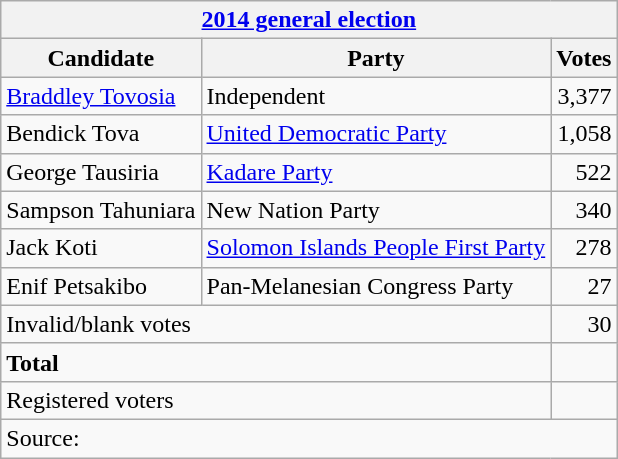<table class=wikitable style=text-align:left>
<tr>
<th colspan=3><a href='#'>2014 general election</a></th>
</tr>
<tr>
<th>Candidate</th>
<th>Party</th>
<th>Votes</th>
</tr>
<tr>
<td><a href='#'>Braddley Tovosia</a></td>
<td>Independent</td>
<td align=right>3,377</td>
</tr>
<tr>
<td>Bendick Tova</td>
<td><a href='#'>United Democratic Party</a></td>
<td align=right>1,058</td>
</tr>
<tr>
<td>George Tausiria</td>
<td><a href='#'>Kadare Party</a></td>
<td align=right>522</td>
</tr>
<tr>
<td>Sampson Tahuniara</td>
<td>New Nation Party</td>
<td align=right>340</td>
</tr>
<tr>
<td>Jack Koti</td>
<td><a href='#'>Solomon Islands People First Party</a></td>
<td align=right>278</td>
</tr>
<tr>
<td>Enif Petsakibo</td>
<td>Pan-Melanesian Congress Party</td>
<td align=right>27</td>
</tr>
<tr>
<td colspan=2>Invalid/blank votes</td>
<td align=right>30</td>
</tr>
<tr>
<td colspan=2><strong>Total</strong></td>
<td></td>
</tr>
<tr>
<td colspan=2>Registered voters</td>
<td></td>
</tr>
<tr>
<td colspan=3>Source: </td>
</tr>
</table>
